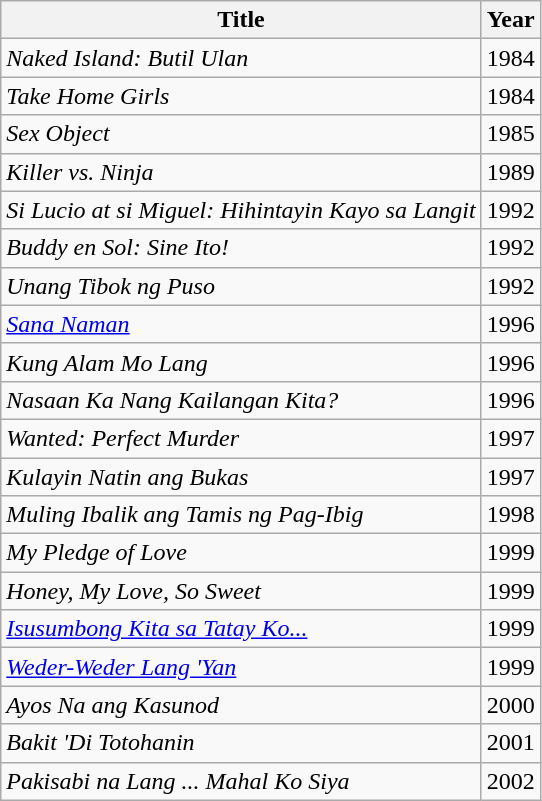<table class="wikitable">
<tr>
<th>Title</th>
<th>Year</th>
</tr>
<tr>
<td><em>Naked Island: Butil Ulan</em></td>
<td>1984</td>
</tr>
<tr>
<td><em>Take Home Girls</em></td>
<td>1984</td>
</tr>
<tr>
<td><em>Sex Object</em></td>
<td>1985</td>
</tr>
<tr>
<td><em>Killer vs. Ninja</em></td>
<td>1989</td>
</tr>
<tr>
<td><em>Si Lucio at si Miguel: Hihintayin Kayo sa Langit</em></td>
<td>1992</td>
</tr>
<tr>
<td><em>Buddy en Sol: Sine Ito!</em></td>
<td>1992</td>
</tr>
<tr>
<td><em>Unang Tibok ng Puso</em></td>
<td>1992</td>
</tr>
<tr>
<td><em><a href='#'>Sana Naman</a></em></td>
<td>1996</td>
</tr>
<tr>
<td><em>Kung Alam Mo Lang</em></td>
<td>1996</td>
</tr>
<tr>
<td><em>Nasaan Ka Nang Kailangan Kita?</em></td>
<td>1996</td>
</tr>
<tr>
<td><em>Wanted: Perfect Murder</em></td>
<td>1997</td>
</tr>
<tr>
<td><em>Kulayin Natin ang Bukas</em></td>
<td>1997</td>
</tr>
<tr>
<td><em>Muling Ibalik ang Tamis ng Pag-Ibig</em></td>
<td>1998</td>
</tr>
<tr>
<td><em>My Pledge of Love</em></td>
<td>1999</td>
</tr>
<tr>
<td><em>Honey, My Love, So Sweet</em></td>
<td>1999</td>
</tr>
<tr>
<td><em><a href='#'>Isusumbong Kita sa Tatay Ko...</a></em></td>
<td>1999</td>
</tr>
<tr>
<td><em><a href='#'>Weder-Weder Lang 'Yan</a></em></td>
<td>1999</td>
</tr>
<tr>
<td><em>Ayos Na ang Kasunod</em></td>
<td>2000</td>
</tr>
<tr>
<td><em>Bakit 'Di Totohanin</em></td>
<td>2001</td>
</tr>
<tr>
<td><em>Pakisabi na Lang ... Mahal Ko Siya</em></td>
<td>2002</td>
</tr>
</table>
